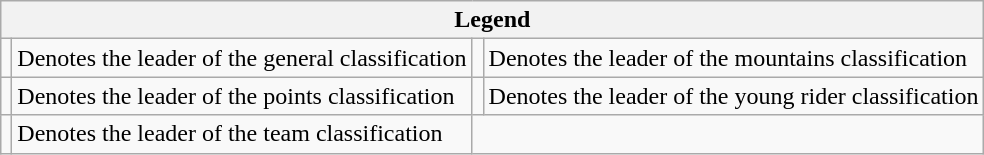<table class="wikitable noresize">
<tr>
<th colspan="4">Legend</th>
</tr>
<tr>
<td></td>
<td>Denotes the leader of the general classification</td>
<td></td>
<td>Denotes the leader of the mountains classification</td>
</tr>
<tr>
<td></td>
<td>Denotes the leader of the points classification</td>
<td></td>
<td>Denotes the leader of the young rider classification</td>
</tr>
<tr>
<td></td>
<td>Denotes the leader of the team classification</td>
</tr>
</table>
